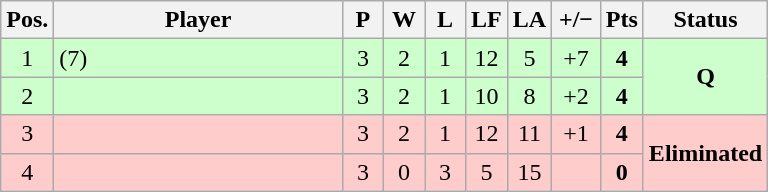<table class="wikitable" style="text-align:center; margin: 1em auto 1em auto, align:left">
<tr>
<th width=20>Pos.</th>
<th width=185>Player</th>
<th width=20>P</th>
<th width=20>W</th>
<th width=20>L</th>
<th width=20>LF</th>
<th width=20>LA</th>
<th width=25>+/−</th>
<th width=20>Pts</th>
<th width=70>Status</th>
</tr>
<tr style="background:#CCFFCC;">
<td>1</td>
<td style="text-align:left"> (7)</td>
<td>3</td>
<td>2</td>
<td>1</td>
<td>12</td>
<td>5</td>
<td>+7</td>
<td><strong>4</strong></td>
<td rowspan=2><strong>Q</strong></td>
</tr>
<tr style="background:#CCFFCC;">
<td>2</td>
<td style="text-align:left"></td>
<td>3</td>
<td>2</td>
<td>1</td>
<td>10</td>
<td>8</td>
<td>+2</td>
<td><strong>4</strong></td>
</tr>
<tr style="background:#FFCCCC;">
<td>3</td>
<td style="text-align:left"></td>
<td>3</td>
<td>2</td>
<td>1</td>
<td>12</td>
<td>11</td>
<td>+1</td>
<td><strong>4</strong></td>
<td rowspan=2><strong>Eliminated</strong></td>
</tr>
<tr style="background:#FFCCCC;">
<td>4</td>
<td style="text-align:left"></td>
<td>3</td>
<td>0</td>
<td>3</td>
<td>5</td>
<td>15</td>
<td></td>
<td><strong>0</strong></td>
</tr>
</table>
